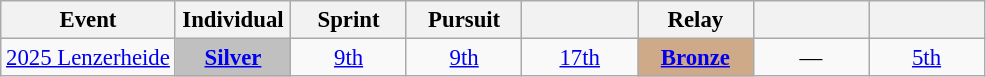<table class="wikitable" style="font-size:95%; text-align:center;">
<tr>
<th>Event</th>
<th style="width:70px;">Individual</th>
<th style="width:70px;">Sprint</th>
<th style="width:70px;">Pursuit</th>
<th style="width:70px;"></th>
<th style="width:70px;">Relay</th>
<th style="width:70px;"></th>
<th style="width:70px;"></th>
</tr>
<tr>
<td align="left"> <a href='#'>2025 Lenzerheide</a></td>
<td style="background:silver"><strong><a href='#'>Silver</a></strong></td>
<td><a href='#'>9th</a></td>
<td><a href='#'>9th</a></td>
<td><a href='#'>17th</a></td>
<td style="background:#cfaa88;"><strong><a href='#'>Bronze</a></strong></td>
<td>—</td>
<td><a href='#'>5th</a></td>
</tr>
</table>
